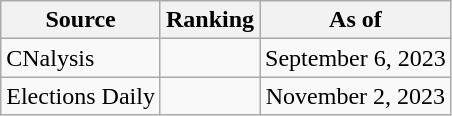<table class="wikitable" style="text-align:center">
<tr>
<th>Source</th>
<th>Ranking</th>
<th>As of</th>
</tr>
<tr>
<td align=left>CNalysis</td>
<td></td>
<td>September 6, 2023</td>
</tr>
<tr>
<td align=left>Elections Daily</td>
<td></td>
<td>November 2, 2023</td>
</tr>
</table>
